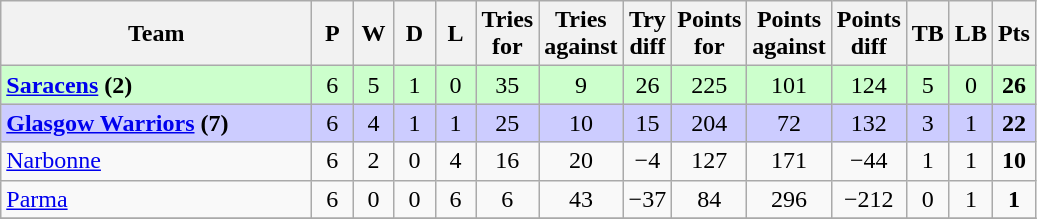<table class="wikitable" style="text-align: center;">
<tr>
<th width="200">Team</th>
<th width="20">P</th>
<th width="20">W</th>
<th width="20">D</th>
<th width="20">L</th>
<th width="20">Tries for</th>
<th width="20">Tries against</th>
<th width="20">Try diff</th>
<th width="20">Points for</th>
<th width="20">Points against</th>
<th width="25">Points diff</th>
<th width="20">TB</th>
<th width="20">LB</th>
<th width="20">Pts</th>
</tr>
<tr bgcolor="#ccffcc">
<td align=left> <strong><a href='#'>Saracens</a> (2)</strong></td>
<td>6</td>
<td>5</td>
<td>1</td>
<td>0</td>
<td>35</td>
<td>9</td>
<td>26</td>
<td>225</td>
<td>101</td>
<td>124</td>
<td>5</td>
<td>0</td>
<td><strong>26</strong></td>
</tr>
<tr bgcolor="#ccccff">
<td align=left> <strong><a href='#'>Glasgow Warriors</a> (7)</strong></td>
<td>6</td>
<td>4</td>
<td>1</td>
<td>1</td>
<td>25</td>
<td>10</td>
<td>15</td>
<td>204</td>
<td>72</td>
<td>132</td>
<td>3</td>
<td>1</td>
<td><strong>22</strong></td>
</tr>
<tr>
<td align=left> <a href='#'>Narbonne</a></td>
<td>6</td>
<td>2</td>
<td>0</td>
<td>4</td>
<td>16</td>
<td>20</td>
<td>−4</td>
<td>127</td>
<td>171</td>
<td>−44</td>
<td>1</td>
<td>1</td>
<td><strong>10</strong></td>
</tr>
<tr>
<td align=left> <a href='#'>Parma</a></td>
<td>6</td>
<td>0</td>
<td>0</td>
<td>6</td>
<td>6</td>
<td>43</td>
<td>−37</td>
<td>84</td>
<td>296</td>
<td>−212</td>
<td>0</td>
<td>1</td>
<td><strong>1</strong></td>
</tr>
<tr>
</tr>
</table>
